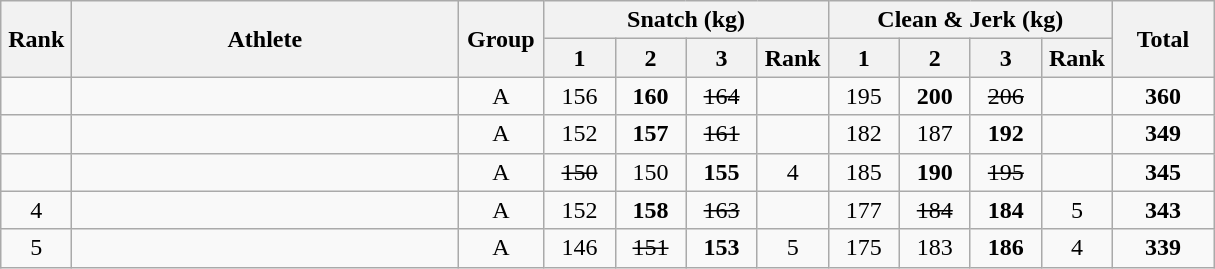<table class = "wikitable" style="text-align:center;">
<tr>
<th rowspan=2 width=40>Rank</th>
<th rowspan=2 width=250>Athlete</th>
<th rowspan=2 width=50>Group</th>
<th colspan=4>Snatch (kg)</th>
<th colspan=4>Clean & Jerk (kg)</th>
<th rowspan=2 width=60>Total</th>
</tr>
<tr>
<th width=40>1</th>
<th width=40>2</th>
<th width=40>3</th>
<th width=40>Rank</th>
<th width=40>1</th>
<th width=40>2</th>
<th width=40>3</th>
<th width=40>Rank</th>
</tr>
<tr>
<td></td>
<td align=left></td>
<td>A</td>
<td>156</td>
<td><strong>160</strong></td>
<td><s>164</s></td>
<td></td>
<td>195</td>
<td><strong>200</strong></td>
<td><s>206</s></td>
<td></td>
<td><strong>360</strong></td>
</tr>
<tr>
<td></td>
<td align=left></td>
<td>A</td>
<td>152</td>
<td><strong>157</strong></td>
<td><s>161</s></td>
<td></td>
<td>182</td>
<td>187</td>
<td><strong>192</strong></td>
<td></td>
<td><strong>349</strong></td>
</tr>
<tr>
<td></td>
<td align=left></td>
<td>A</td>
<td><s>150</s></td>
<td>150</td>
<td><strong>155</strong></td>
<td>4</td>
<td>185</td>
<td><strong>190</strong></td>
<td><s>195</s></td>
<td></td>
<td><strong>345</strong></td>
</tr>
<tr>
<td>4</td>
<td align=left></td>
<td>A</td>
<td>152</td>
<td><strong>158</strong></td>
<td><s>163</s></td>
<td></td>
<td>177</td>
<td><s>184</s></td>
<td><strong>184</strong></td>
<td>5</td>
<td><strong>343</strong></td>
</tr>
<tr>
<td>5</td>
<td align=left></td>
<td>A</td>
<td>146</td>
<td><s>151</s></td>
<td><strong>153</strong></td>
<td>5</td>
<td>175</td>
<td>183</td>
<td><strong>186</strong></td>
<td>4</td>
<td><strong>339</strong></td>
</tr>
</table>
